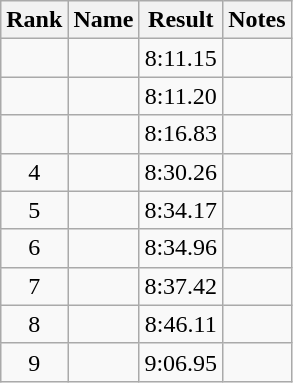<table class="wikitable sortable" style="text-align:center">
<tr>
<th>Rank</th>
<th>Name</th>
<th>Result</th>
<th>Notes</th>
</tr>
<tr>
<td></td>
<td align="left"></td>
<td>8:11.15</td>
<td></td>
</tr>
<tr>
<td></td>
<td align="left"></td>
<td>8:11.20</td>
<td></td>
</tr>
<tr>
<td></td>
<td align="left"></td>
<td>8:16.83</td>
<td></td>
</tr>
<tr>
<td>4</td>
<td align="left"></td>
<td>8:30.26</td>
<td></td>
</tr>
<tr>
<td>5</td>
<td align="left"></td>
<td>8:34.17</td>
<td></td>
</tr>
<tr>
<td>6</td>
<td align="left"></td>
<td>8:34.96</td>
<td></td>
</tr>
<tr>
<td>7</td>
<td align="left"></td>
<td>8:37.42</td>
<td></td>
</tr>
<tr>
<td>8</td>
<td align="left"></td>
<td>8:46.11</td>
<td></td>
</tr>
<tr>
<td>9</td>
<td align="left"></td>
<td>9:06.95</td>
<td></td>
</tr>
</table>
